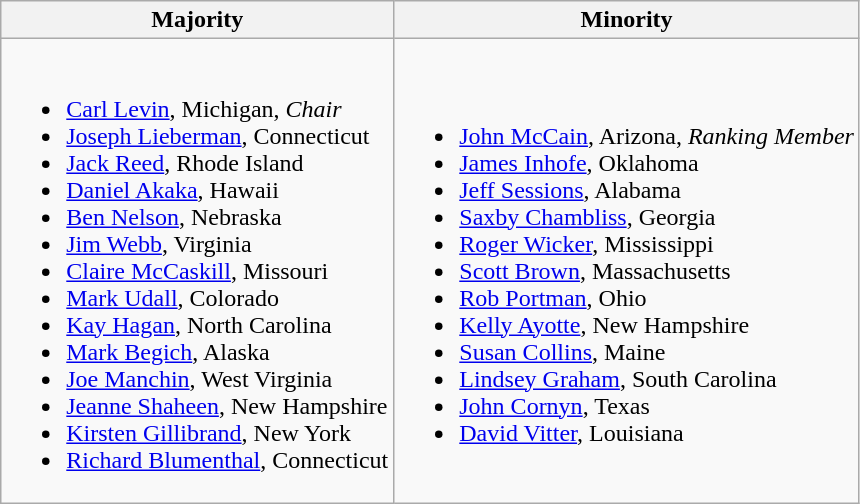<table class=wikitable>
<tr>
<th>Majority</th>
<th>Minority</th>
</tr>
<tr>
<td><br><ul><li><a href='#'>Carl Levin</a>, Michigan, <em>Chair</em></li><li><span><a href='#'>Joseph Lieberman</a>, Connecticut</span></li><li><a href='#'>Jack Reed</a>, Rhode Island</li><li><a href='#'>Daniel Akaka</a>, Hawaii</li><li><a href='#'>Ben Nelson</a>, Nebraska</li><li><a href='#'>Jim Webb</a>, Virginia</li><li><a href='#'>Claire McCaskill</a>, Missouri</li><li><a href='#'>Mark Udall</a>, Colorado</li><li><a href='#'>Kay Hagan</a>, North Carolina</li><li><a href='#'>Mark Begich</a>, Alaska</li><li><a href='#'>Joe Manchin</a>, West Virginia</li><li><a href='#'>Jeanne Shaheen</a>, New Hampshire</li><li><a href='#'>Kirsten Gillibrand</a>, New York</li><li><a href='#'>Richard Blumenthal</a>, Connecticut</li></ul></td>
<td><br><ul><li><a href='#'>John McCain</a>, Arizona, <em>Ranking Member</em></li><li><a href='#'>James Inhofe</a>, Oklahoma</li><li><a href='#'>Jeff Sessions</a>, Alabama</li><li><a href='#'>Saxby Chambliss</a>, Georgia</li><li><a href='#'>Roger Wicker</a>, Mississippi</li><li><a href='#'>Scott Brown</a>, Massachusetts</li><li><a href='#'>Rob Portman</a>, Ohio</li><li><a href='#'>Kelly Ayotte</a>, New Hampshire</li><li><a href='#'>Susan Collins</a>, Maine</li><li><a href='#'>Lindsey Graham</a>, South Carolina</li><li><a href='#'>John Cornyn</a>, Texas</li><li><a href='#'>David Vitter</a>, Louisiana</li></ul></td>
</tr>
</table>
